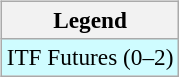<table>
<tr valign=top>
<td><br><table class="wikitable" style=font-size:97%>
<tr>
<th>Legend</th>
</tr>
<tr style="background:#cffcff;">
<td>ITF Futures (0–2)</td>
</tr>
</table>
</td>
<td></td>
</tr>
</table>
